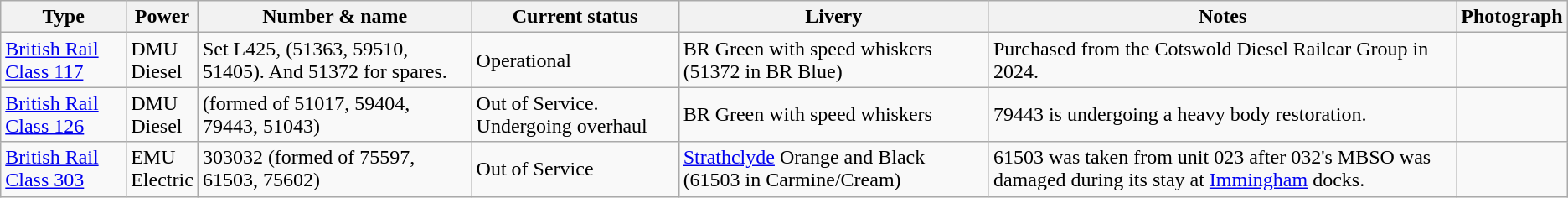<table class="wikitable">
<tr>
<th>Type</th>
<th>Power</th>
<th>Number & name</th>
<th>Current status</th>
<th>Livery</th>
<th>Notes</th>
<th>Photograph</th>
</tr>
<tr>
<td><a href='#'>British Rail Class 117</a></td>
<td>DMU<br>Diesel</td>
<td>Set L425, (51363, 59510, 51405). And 51372 for spares.</td>
<td>Operational</td>
<td>BR Green with speed whiskers<br>(51372 in BR Blue)</td>
<td>Purchased from the Cotswold Diesel Railcar Group in 2024.</td>
<td></td>
</tr>
<tr>
<td><a href='#'>British Rail Class 126</a></td>
<td>DMU<br>Diesel</td>
<td>(formed of 51017, 59404, 79443, 51043) </td>
<td>Out of Service. Undergoing overhaul</td>
<td>BR Green with speed whiskers</td>
<td>79443 is undergoing a heavy body restoration.</td>
<td></td>
</tr>
<tr>
<td><a href='#'>British Rail Class 303</a></td>
<td>EMU<br>Electric</td>
<td>303032 (formed of 75597, 61503, 75602)</td>
<td>Out of Service</td>
<td><a href='#'>Strathclyde</a> Orange and Black (61503 in Carmine/Cream)</td>
<td>61503 was taken from unit 023 after 032's MBSO was damaged during its stay at <a href='#'>Immingham</a> docks.</td>
<td></td>
</tr>
</table>
